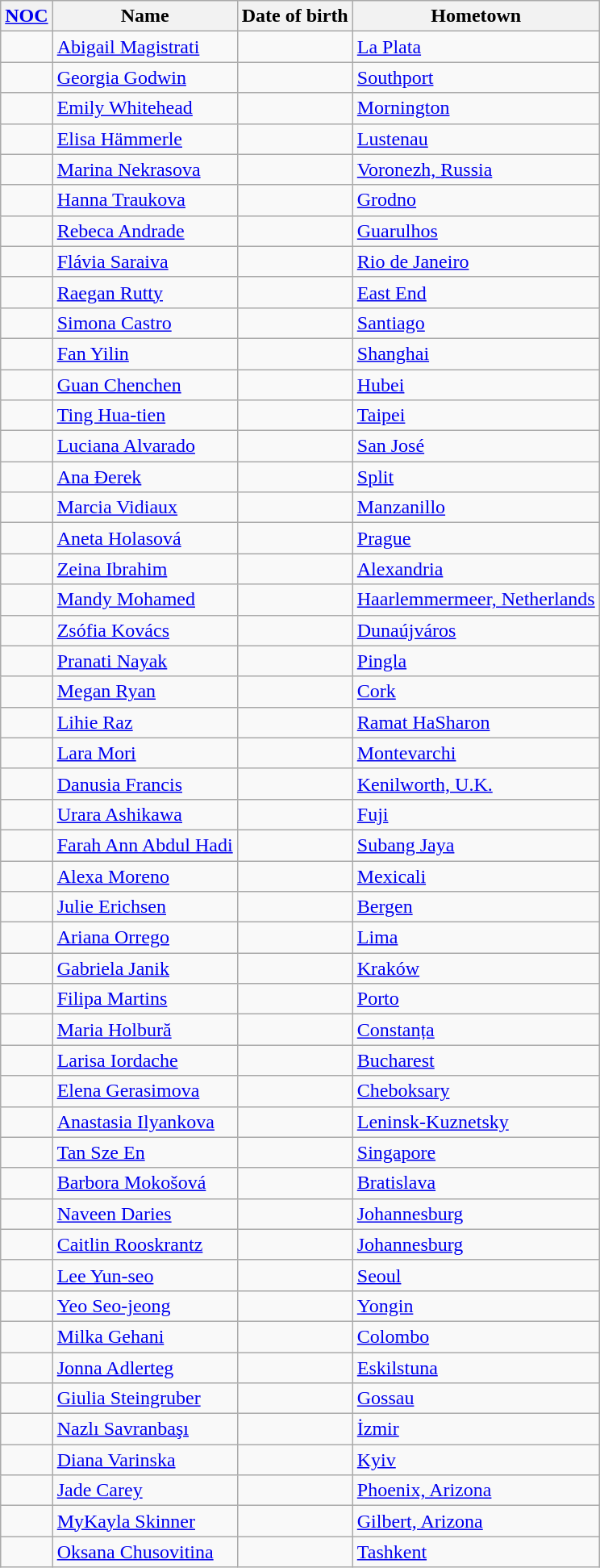<table class="wikitable sortable">
<tr>
<th><a href='#'>NOC</a></th>
<th>Name</th>
<th>Date of birth</th>
<th>Hometown</th>
</tr>
<tr>
<td></td>
<td><a href='#'>Abigail Magistrati</a></td>
<td></td>
<td><a href='#'>La Plata</a></td>
</tr>
<tr>
<td></td>
<td><a href='#'>Georgia Godwin</a></td>
<td></td>
<td><a href='#'>Southport</a></td>
</tr>
<tr>
<td></td>
<td><a href='#'>Emily Whitehead</a></td>
<td></td>
<td><a href='#'>Mornington</a></td>
</tr>
<tr>
<td></td>
<td><a href='#'>Elisa Hämmerle</a></td>
<td></td>
<td><a href='#'>Lustenau</a></td>
</tr>
<tr>
<td></td>
<td><a href='#'>Marina Nekrasova</a></td>
<td></td>
<td><a href='#'>Voronezh, Russia</a></td>
</tr>
<tr>
<td></td>
<td><a href='#'>Hanna Traukova</a></td>
<td></td>
<td><a href='#'>Grodno</a></td>
</tr>
<tr>
<td></td>
<td><a href='#'>Rebeca Andrade</a></td>
<td></td>
<td><a href='#'>Guarulhos</a></td>
</tr>
<tr>
<td></td>
<td><a href='#'>Flávia Saraiva</a></td>
<td></td>
<td><a href='#'>Rio de Janeiro</a></td>
</tr>
<tr>
<td></td>
<td><a href='#'>Raegan Rutty</a></td>
<td></td>
<td><a href='#'>East End</a></td>
</tr>
<tr>
<td></td>
<td><a href='#'>Simona Castro</a></td>
<td></td>
<td><a href='#'>Santiago</a></td>
</tr>
<tr>
<td></td>
<td><a href='#'>Fan Yilin</a></td>
<td></td>
<td><a href='#'>Shanghai</a></td>
</tr>
<tr>
<td></td>
<td><a href='#'>Guan Chenchen</a></td>
<td></td>
<td><a href='#'>Hubei</a></td>
</tr>
<tr>
<td></td>
<td><a href='#'>Ting Hua-tien</a></td>
<td></td>
<td><a href='#'>Taipei</a></td>
</tr>
<tr>
<td></td>
<td><a href='#'>Luciana Alvarado</a></td>
<td></td>
<td><a href='#'>San José</a></td>
</tr>
<tr>
<td></td>
<td><a href='#'>Ana Đerek</a></td>
<td></td>
<td><a href='#'>Split</a></td>
</tr>
<tr>
<td></td>
<td><a href='#'>Marcia Vidiaux</a></td>
<td></td>
<td><a href='#'>Manzanillo</a></td>
</tr>
<tr>
<td></td>
<td><a href='#'>Aneta Holasová</a></td>
<td></td>
<td><a href='#'>Prague</a></td>
</tr>
<tr>
<td></td>
<td><a href='#'>Zeina Ibrahim</a></td>
<td></td>
<td><a href='#'>Alexandria</a></td>
</tr>
<tr>
<td></td>
<td><a href='#'>Mandy Mohamed</a></td>
<td></td>
<td><a href='#'>Haarlemmermeer, Netherlands</a></td>
</tr>
<tr>
<td></td>
<td><a href='#'>Zsófia Kovács</a></td>
<td></td>
<td><a href='#'>Dunaújváros</a></td>
</tr>
<tr>
<td></td>
<td><a href='#'>Pranati Nayak</a></td>
<td></td>
<td><a href='#'>Pingla</a></td>
</tr>
<tr>
<td></td>
<td><a href='#'>Megan Ryan</a></td>
<td></td>
<td><a href='#'>Cork</a></td>
</tr>
<tr>
<td></td>
<td><a href='#'>Lihie Raz</a></td>
<td></td>
<td><a href='#'>Ramat HaSharon</a></td>
</tr>
<tr>
<td></td>
<td><a href='#'>Lara Mori</a></td>
<td></td>
<td><a href='#'>Montevarchi</a></td>
</tr>
<tr>
<td></td>
<td><a href='#'>Danusia Francis</a></td>
<td></td>
<td><a href='#'>Kenilworth, U.K.</a></td>
</tr>
<tr>
<td></td>
<td><a href='#'>Urara Ashikawa</a></td>
<td></td>
<td><a href='#'>Fuji</a></td>
</tr>
<tr>
<td></td>
<td><a href='#'>Farah Ann Abdul Hadi</a></td>
<td></td>
<td><a href='#'>Subang Jaya</a></td>
</tr>
<tr>
<td></td>
<td><a href='#'>Alexa Moreno</a></td>
<td></td>
<td><a href='#'>Mexicali</a></td>
</tr>
<tr>
<td></td>
<td><a href='#'>Julie Erichsen</a></td>
<td></td>
<td><a href='#'>Bergen</a></td>
</tr>
<tr>
<td></td>
<td><a href='#'>Ariana Orrego</a></td>
<td></td>
<td><a href='#'>Lima</a></td>
</tr>
<tr>
<td></td>
<td><a href='#'>Gabriela Janik</a></td>
<td></td>
<td><a href='#'>Kraków</a></td>
</tr>
<tr>
<td></td>
<td><a href='#'>Filipa Martins</a></td>
<td></td>
<td><a href='#'>Porto</a></td>
</tr>
<tr>
<td></td>
<td><a href='#'>Maria Holbură</a></td>
<td></td>
<td><a href='#'>Constanța</a></td>
</tr>
<tr>
<td></td>
<td><a href='#'>Larisa Iordache</a></td>
<td></td>
<td><a href='#'>Bucharest</a></td>
</tr>
<tr>
<td></td>
<td><a href='#'>Elena Gerasimova</a></td>
<td></td>
<td><a href='#'>Cheboksary</a></td>
</tr>
<tr>
<td></td>
<td><a href='#'>Anastasia Ilyankova</a></td>
<td></td>
<td><a href='#'>Leninsk-Kuznetsky</a></td>
</tr>
<tr>
<td></td>
<td><a href='#'>Tan Sze En</a></td>
<td></td>
<td><a href='#'>Singapore</a></td>
</tr>
<tr>
<td></td>
<td><a href='#'>Barbora Mokošová</a></td>
<td></td>
<td><a href='#'>Bratislava</a></td>
</tr>
<tr>
<td></td>
<td><a href='#'>Naveen Daries</a></td>
<td></td>
<td><a href='#'>Johannesburg</a></td>
</tr>
<tr>
<td></td>
<td><a href='#'>Caitlin Rooskrantz</a></td>
<td></td>
<td><a href='#'>Johannesburg</a></td>
</tr>
<tr>
<td></td>
<td><a href='#'>Lee Yun-seo</a></td>
<td></td>
<td><a href='#'>Seoul</a></td>
</tr>
<tr>
<td></td>
<td><a href='#'>Yeo Seo-jeong</a></td>
<td></td>
<td><a href='#'>Yongin</a></td>
</tr>
<tr>
<td></td>
<td><a href='#'>Milka Gehani</a></td>
<td></td>
<td><a href='#'>Colombo</a></td>
</tr>
<tr>
<td></td>
<td><a href='#'>Jonna Adlerteg</a></td>
<td></td>
<td><a href='#'>Eskilstuna</a></td>
</tr>
<tr>
<td></td>
<td><a href='#'>Giulia Steingruber</a></td>
<td></td>
<td><a href='#'>Gossau</a></td>
</tr>
<tr>
<td></td>
<td><a href='#'>Nazlı Savranbaşı</a></td>
<td></td>
<td><a href='#'>İzmir</a></td>
</tr>
<tr>
<td></td>
<td><a href='#'>Diana Varinska</a></td>
<td></td>
<td><a href='#'>Kyiv</a></td>
</tr>
<tr>
<td></td>
<td><a href='#'>Jade Carey</a></td>
<td></td>
<td><a href='#'>Phoenix, Arizona</a></td>
</tr>
<tr>
<td></td>
<td><a href='#'>MyKayla Skinner</a></td>
<td></td>
<td><a href='#'>Gilbert, Arizona</a></td>
</tr>
<tr>
<td></td>
<td><a href='#'>Oksana Chusovitina</a></td>
<td></td>
<td><a href='#'>Tashkent</a></td>
</tr>
</table>
